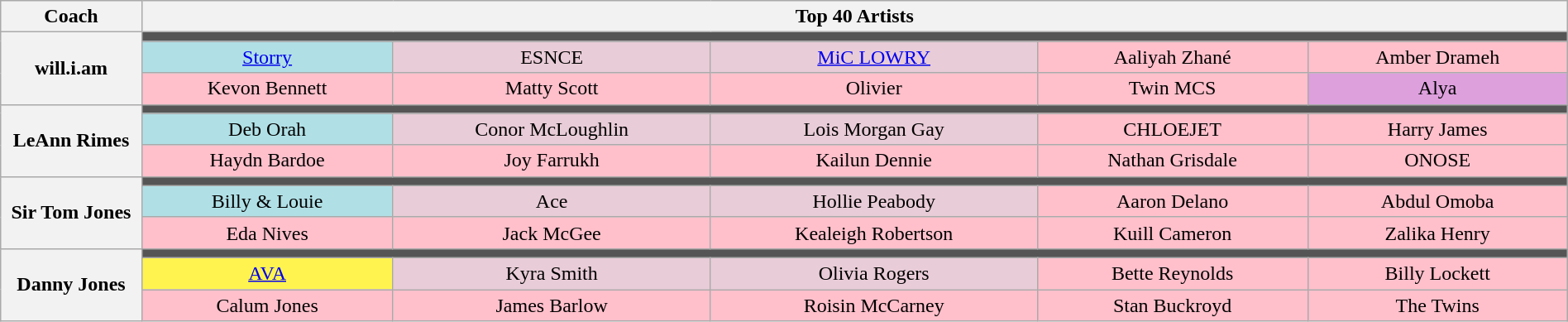<table class="wikitable" style="text-align:center; width:100%;">
<tr>
<th scope="col" style="width:09%;">Coach</th>
<th colspan="5" scope="col">Top 40 Artists</th>
</tr>
<tr>
<th scope="row" rowspan="3">will.i.am</th>
<td colspan="5" style="background:#555;"></td>
</tr>
<tr>
<td style="background:#B0E0E6;"><a href='#'>Storry</a></td>
<td style="background:#E8CCD7;">ESNCE</td>
<td style="background:#E8CCD7;"><a href='#'>MiC LOWRY</a></td>
<td style="background:pink;">Aaliyah Zhané</td>
<td style="background:pink; width="12%">Amber Drameh</td>
</tr>
<tr>
<td style="background:pink; width="12%">Kevon Bennett</td>
<td style="background:pink; width="12%">Matty Scott</td>
<td style="background:pink; width="12%">Olivier</td>
<td style="background:pink; width="12%">Twin MCS</td>
<td style="background:#DDA0DD;">Alya</td>
</tr>
<tr>
<th scope="row" rowspan="3">LeAnn Rimes</th>
<td colspan="5" style="background:#555;"></td>
</tr>
<tr>
<td style="background:#B0E0E6;">Deb Orah</td>
<td style="background:#E8CCD7;">Conor McLoughlin</td>
<td style="background:#E8CCD7;">Lois Morgan Gay</td>
<td style="background:pink;">CHLOEJET</td>
<td style="background:pink;">Harry James</td>
</tr>
<tr>
<td style="background:pink;">Haydn Bardoe</td>
<td style="background:pink;">Joy Farrukh</td>
<td style="background:pink;">Kailun Dennie</td>
<td style="background:pink;">Nathan Grisdale</td>
<td style="background:pink;">ONOSE</td>
</tr>
<tr>
<th scope="row" rowspan="3">Sir Tom Jones</th>
<td colspan="5" style="background:#555;"></td>
</tr>
<tr>
<td style="background:#B0E0E6;">Billy & Louie</td>
<td style="background:#E8CCD7;">Ace</td>
<td style="background:#E8CCD7;">Hollie Peabody</td>
<td style="background:pink;">Aaron Delano</td>
<td style="background:pink;">Abdul Omoba</td>
</tr>
<tr>
<td style="background:pink;">Eda Nives</td>
<td style="background:pink;">Jack McGee</td>
<td style="background:pink;">Kealeigh Robertson</td>
<td style="background:pink;">Kuill Cameron</td>
<td style="background:pink;">Zalika Henry</td>
</tr>
<tr>
<th scope="row" rowspan="3"> Danny Jones</th>
<td colspan="5" style="background:#555;"></td>
</tr>
<tr>
<td style="background:#FFF44F;"><a href='#'>AVA</a></td>
<td style="background:#E8CCD7;">Kyra Smith</td>
<td style="background:#E8CCD7;">Olivia Rogers</td>
<td style="background:pink;">Bette Reynolds</td>
<td style="background:pink;">Billy Lockett</td>
</tr>
<tr>
<td style="background:pink;">Calum Jones</td>
<td style="background:pink;">James Barlow</td>
<td style="background:pink;">Roisin McCarney</td>
<td style="background:pink;">Stan Buckroyd</td>
<td style="background:pink;">The Twins</td>
</tr>
</table>
